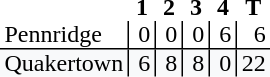<table style="border-collapse: collapse;">
<tr>
<th style="text-align: left;"></th>
<th style="text-align: center; padding: 0px 3px 0px 3px; width:12px;">1</th>
<th style="text-align: center; padding: 0px 3px 0px 3px; width:12px;">2</th>
<th style="text-align: center; padding: 0px 3px 0px 3px; width:12px;">3</th>
<th style="text-align: center; padding: 0px 3px 0px 3px; width:12px;">4</th>
<th style="text-align: center; padding: 0px 3px 0px 3px; width:12px;">T</th>
</tr>
<tr>
<td style="text-align: left; border-bottom: 1px solid black; padding: 0px 3px 0px 3px;">Pennridge</td>
<td style="border-left: 1px solid black; border-bottom: 1px solid black; text-align: right; padding: 0px 3px 0px 3px;">0</td>
<td style="border-left: 1px solid black; border-bottom: 1px solid black; text-align: right; padding: 0px 3px 0px 3px;">0</td>
<td style="border-left: 1px solid black; border-bottom: 1px solid black; text-align: right; padding: 0px 3px 0px 3px;">0</td>
<td style="border-left: 1px solid black; border-bottom: 1px solid black; text-align: right; padding: 0px 3px 0px 3px;">6</td>
<td style="border-left: 1px solid black; border-bottom: 1px solid black; text-align: right; padding: 0px 3px 0px 3px;">6</td>
</tr>
<tr>
<td style="background: #f8f9fa; text-align: left; padding: 0px 3px 0px 3px;">Quakertown</td>
<td style="background: #f8f9fa; border-left: 1px solid black; text-align: right; padding: 0px 3px 0px 3px;">6</td>
<td style="background: #f8f9fa; border-left: 1px solid black; text-align: right; padding: 0px 3px 0px 3px;">8</td>
<td style="background: #f8f9fa; border-left: 1px solid black; text-align: right; padding: 0px 3px 0px 3px;">8</td>
<td style="background: #f8f9fa; border-left: 1px solid black; text-align: right; padding: 0px 3px 0px 3px;">0</td>
<td style="background: #f8f9fa; border-left: 1px solid black; text-align: right; padding: 0px 3px 0px 3px;">22</td>
</tr>
</table>
